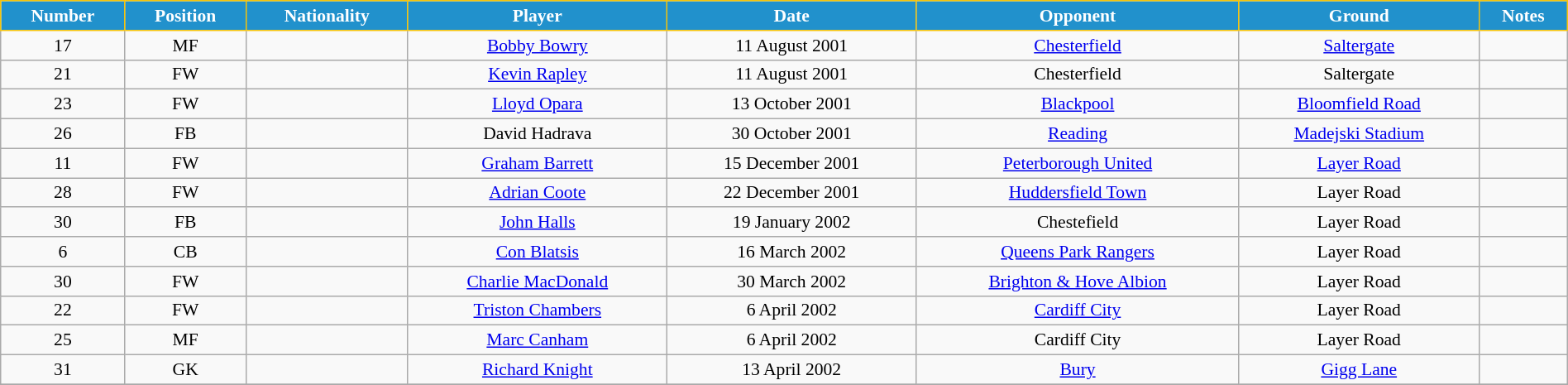<table class="wikitable" style="text-align:center; font-size:90%; width:100%;">
<tr>
<th style="background:#2191CC; color:white; border:1px solid #F7C408; text-align:center;">Number</th>
<th style="background:#2191CC; color:white; border:1px solid #F7C408; text-align:center;">Position</th>
<th style="background:#2191CC; color:white; border:1px solid #F7C408; text-align:center;">Nationality</th>
<th style="background:#2191CC; color:white; border:1px solid #F7C408; text-align:center;">Player</th>
<th style="background:#2191CC; color:white; border:1px solid #F7C408; text-align:center;">Date</th>
<th style="background:#2191CC; color:white; border:1px solid #F7C408; text-align:center;">Opponent</th>
<th style="background:#2191CC; color:white; border:1px solid #F7C408; text-align:center;">Ground</th>
<th style="background:#2191CC; color:white; border:1px solid #F7C408; text-align:center;">Notes</th>
</tr>
<tr>
<td>17</td>
<td>MF</td>
<td></td>
<td><a href='#'>Bobby Bowry</a></td>
<td>11 August 2001</td>
<td><a href='#'>Chesterfield</a></td>
<td><a href='#'>Saltergate</a></td>
<td></td>
</tr>
<tr>
<td>21</td>
<td>FW</td>
<td></td>
<td><a href='#'>Kevin Rapley</a></td>
<td>11 August 2001</td>
<td>Chesterfield</td>
<td>Saltergate</td>
<td></td>
</tr>
<tr>
<td>23</td>
<td>FW</td>
<td></td>
<td><a href='#'>Lloyd Opara</a></td>
<td>13 October 2001</td>
<td><a href='#'>Blackpool</a></td>
<td><a href='#'>Bloomfield Road</a></td>
<td></td>
</tr>
<tr>
<td>26</td>
<td>FB</td>
<td></td>
<td>David Hadrava</td>
<td>30 October 2001</td>
<td><a href='#'>Reading</a></td>
<td><a href='#'>Madejski Stadium</a></td>
<td></td>
</tr>
<tr>
<td>11</td>
<td>FW</td>
<td></td>
<td><a href='#'>Graham Barrett</a></td>
<td>15 December 2001</td>
<td><a href='#'>Peterborough United</a></td>
<td><a href='#'>Layer Road</a></td>
<td></td>
</tr>
<tr>
<td>28</td>
<td>FW</td>
<td></td>
<td><a href='#'>Adrian Coote</a></td>
<td>22 December 2001</td>
<td><a href='#'>Huddersfield Town</a></td>
<td>Layer Road</td>
<td></td>
</tr>
<tr>
<td>30</td>
<td>FB</td>
<td></td>
<td><a href='#'>John Halls</a></td>
<td>19 January 2002</td>
<td>Chestefield</td>
<td>Layer Road</td>
<td></td>
</tr>
<tr>
<td>6</td>
<td>CB</td>
<td></td>
<td><a href='#'>Con Blatsis</a></td>
<td>16 March 2002</td>
<td><a href='#'>Queens Park Rangers</a></td>
<td>Layer Road</td>
<td></td>
</tr>
<tr>
<td>30</td>
<td>FW</td>
<td></td>
<td><a href='#'>Charlie MacDonald</a></td>
<td>30 March 2002</td>
<td><a href='#'>Brighton & Hove Albion</a></td>
<td>Layer Road</td>
<td></td>
</tr>
<tr>
<td>22</td>
<td>FW</td>
<td></td>
<td><a href='#'>Triston Chambers</a></td>
<td>6 April 2002</td>
<td><a href='#'>Cardiff City</a></td>
<td>Layer Road</td>
<td></td>
</tr>
<tr>
<td>25</td>
<td>MF</td>
<td></td>
<td><a href='#'>Marc Canham</a></td>
<td>6 April 2002</td>
<td>Cardiff City</td>
<td>Layer Road</td>
<td></td>
</tr>
<tr>
<td>31</td>
<td>GK</td>
<td></td>
<td><a href='#'>Richard Knight</a></td>
<td>13 April 2002</td>
<td><a href='#'>Bury</a></td>
<td><a href='#'>Gigg Lane</a></td>
<td></td>
</tr>
<tr>
</tr>
</table>
